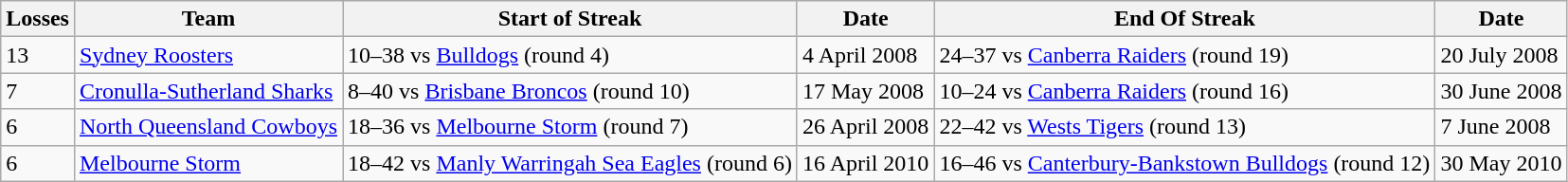<table class="wikitable">
<tr>
<th>Losses</th>
<th>Team</th>
<th>Start of Streak</th>
<th>Date</th>
<th>End Of Streak</th>
<th>Date</th>
</tr>
<tr>
<td>13</td>
<td> <a href='#'>Sydney Roosters</a></td>
<td>10–38 vs  <a href='#'>Bulldogs</a> (round 4)</td>
<td>4 April 2008</td>
<td>24–37 vs  <a href='#'>Canberra Raiders</a> (round 19)</td>
<td>20 July 2008</td>
</tr>
<tr>
<td>7</td>
<td> <a href='#'>Cronulla-Sutherland Sharks</a></td>
<td>8–40 vs  <a href='#'>Brisbane Broncos</a> (round 10)</td>
<td>17 May 2008</td>
<td>10–24 vs  <a href='#'>Canberra Raiders</a> (round 16)</td>
<td>30 June 2008</td>
</tr>
<tr>
<td>6</td>
<td> <a href='#'>North Queensland Cowboys</a></td>
<td>18–36 vs  <a href='#'>Melbourne Storm</a> (round 7)</td>
<td>26 April 2008</td>
<td>22–42 vs  <a href='#'>Wests Tigers</a> (round 13)</td>
<td>7 June 2008</td>
</tr>
<tr>
<td>6</td>
<td> <a href='#'>Melbourne Storm</a></td>
<td>18–42 vs  <a href='#'>Manly Warringah Sea Eagles</a> (round 6)</td>
<td>16 April 2010</td>
<td>16–46 vs  <a href='#'>Canterbury-Bankstown Bulldogs</a> (round 12)</td>
<td>30 May 2010</td>
</tr>
</table>
